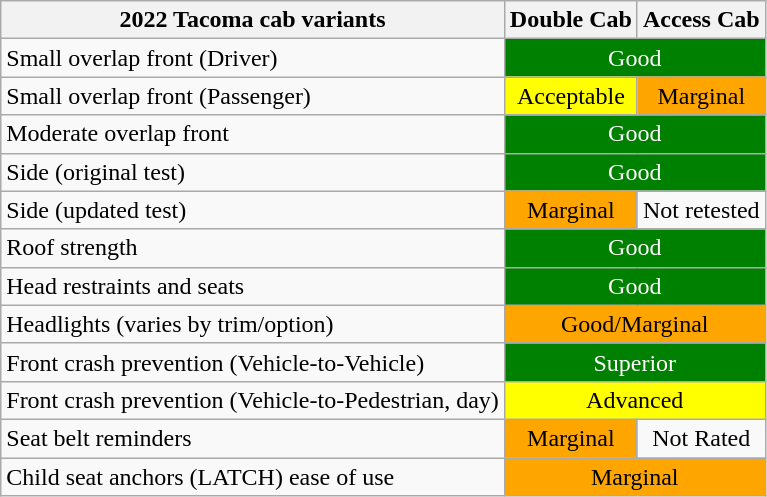<table class="wikitable">
<tr>
<th>2022 Tacoma cab variants</th>
<th>Double Cab</th>
<th>Access Cab</th>
</tr>
<tr>
<td>Small overlap front (Driver)</td>
<td colspan="2" style="text-align:center;color:white;background:green">Good</td>
</tr>
<tr>
<td>Small overlap front (Passenger)</td>
<td style="text-align:center;background:yellow">Acceptable</td>
<td style="text-align:center;background:orange">Marginal</td>
</tr>
<tr>
<td>Moderate overlap front</td>
<td colspan="2" style="text-align:center;color:white;background:green">Good</td>
</tr>
<tr>
<td>Side (original test)</td>
<td colspan="2" style="text-align:center;color:white;background:green">Good</td>
</tr>
<tr>
<td>Side (updated test)</td>
<td style="text-align:center;background:orange">Marginal</td>
<td style="text-align:center;">Not retested</td>
</tr>
<tr>
<td>Roof strength</td>
<td colspan="2" style="text-align:center;color:white;background:green">Good</td>
</tr>
<tr>
<td>Head restraints and seats</td>
<td colspan="2" style="text-align:center;color:white;background:green">Good</td>
</tr>
<tr>
<td>Headlights (varies by trim/option)</td>
<td colspan="2" style="text-align:center;background:orange">Good/Marginal</td>
</tr>
<tr>
<td>Front crash prevention (Vehicle-to-Vehicle)</td>
<td colspan="2" style="text-align:center;color:white;background:green">Superior</td>
</tr>
<tr>
<td>Front crash prevention (Vehicle-to-Pedestrian, day)</td>
<td colspan="2" style="text-align:center;background:yellow">Advanced</td>
</tr>
<tr>
<td>Seat belt reminders</td>
<td style="text-align:center;background:orange">Marginal</td>
<td style="text-align:center;">Not Rated</td>
</tr>
<tr>
<td>Child seat anchors (LATCH) ease of use</td>
<td colspan="2" style="text-align:center;background:orange">Marginal</td>
</tr>
</table>
